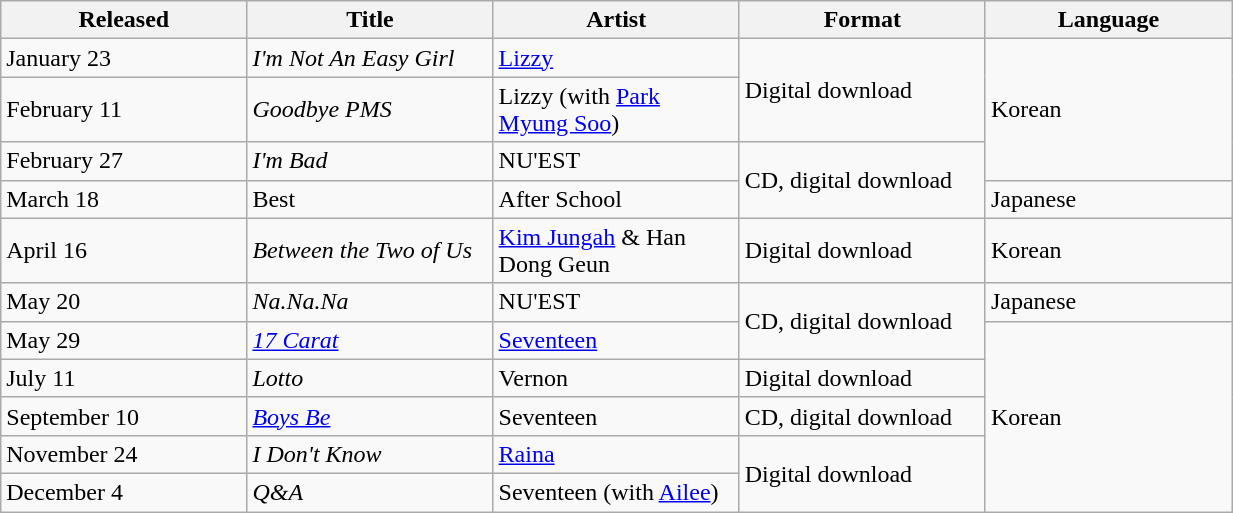<table class="wikitable sortable" align="left center" style="width:65%;">
<tr>
<th style="width:20%;">Released</th>
<th style="width:20%;">Title</th>
<th style="width:20%;">Artist</th>
<th style="width:20%;">Format</th>
<th style="width:20%;">Language</th>
</tr>
<tr>
<td>January 23</td>
<td><em>I'm Not An Easy Girl</em></td>
<td rowspan="1"><a href='#'>Lizzy</a></td>
<td rowspan="2">Digital download</td>
<td rowspan="3">Korean</td>
</tr>
<tr>
<td>February 11</td>
<td><em>Goodbye PMS</em></td>
<td rowspan="1">Lizzy (with <a href='#'>Park Myung Soo</a>)</td>
</tr>
<tr>
<td>February 27</td>
<td><em>I'm Bad</em></td>
<td rowspan="1">NU'EST</td>
<td rowspan="2">CD, digital download</td>
</tr>
<tr>
<td>March 18</td>
<td>Best</td>
<td>After School</td>
<td rowspan="1">Japanese</td>
</tr>
<tr>
<td>April 16</td>
<td><em>Between the Two of Us</em></td>
<td rowspan="1"><a href='#'>Kim Jungah</a> &  Han Dong Geun</td>
<td rowspan="1">Digital download</td>
<td rowspan="1">Korean</td>
</tr>
<tr>
<td>May 20</td>
<td><em>Na.Na.Na</em></td>
<td rowspan="1">NU'EST</td>
<td rowspan="2">CD, digital download</td>
<td rowspan="1">Japanese</td>
</tr>
<tr>
<td>May 29</td>
<td><em><a href='#'>17 Carat</a></em></td>
<td><a href='#'>Seventeen</a></td>
<td rowspan="5">Korean</td>
</tr>
<tr>
<td>July 11</td>
<td><em>Lotto</em></td>
<td rowspan="1">Vernon</td>
<td rowspan="1">Digital download</td>
</tr>
<tr>
<td>September 10</td>
<td><em><a href='#'>Boys Be</a></em></td>
<td>Seventeen</td>
<td rowspan="1">CD, digital download</td>
</tr>
<tr>
<td>November 24</td>
<td><em>I Don't Know</em></td>
<td rowspan="1"><a href='#'>Raina</a></td>
<td rowspan="2">Digital download</td>
</tr>
<tr>
<td>December 4</td>
<td><em>Q&A</em></td>
<td>Seventeen (with <a href='#'>Ailee</a>)</td>
</tr>
</table>
